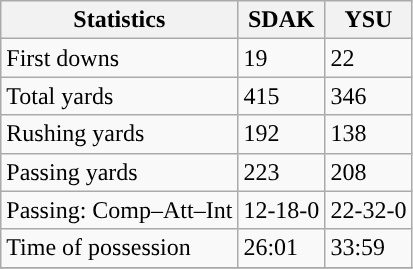<table class="wikitable" style="float: left;">
<tr>
<th>Statistics</th>
<th>SDAK</th>
<th>YSU</th>
</tr>
<tr>
<td>First downs</td>
<td>19</td>
<td>22</td>
</tr>
<tr>
<td>Total yards</td>
<td>415</td>
<td>346</td>
</tr>
<tr>
<td>Rushing yards</td>
<td>192</td>
<td>138</td>
</tr>
<tr>
<td>Passing yards</td>
<td>223</td>
<td>208</td>
</tr>
<tr>
<td>Passing: Comp–Att–Int</td>
<td>12-18-0</td>
<td>22-32-0</td>
</tr>
<tr>
<td>Time of possession</td>
<td>26:01</td>
<td>33:59</td>
</tr>
<tr>
</tr>
</table>
